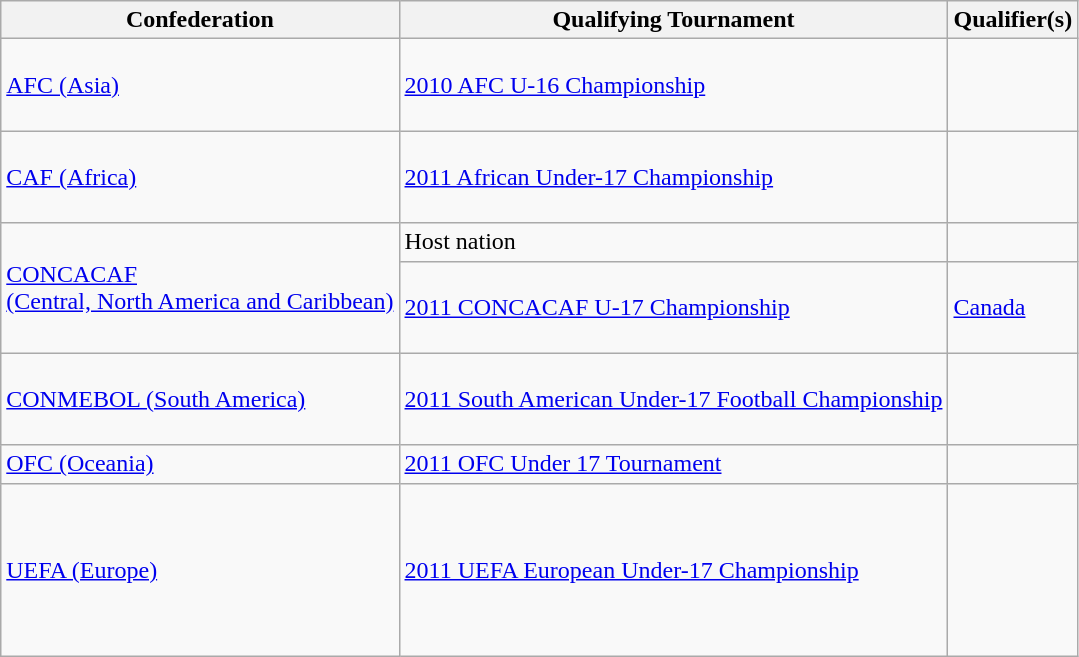<table class=wikitable>
<tr>
<th>Confederation</th>
<th>Qualifying Tournament</th>
<th>Qualifier(s)</th>
</tr>
<tr>
<td><a href='#'>AFC (Asia)</a></td>
<td><a href='#'>2010 AFC U-16 Championship</a></td>
<td><br><br><br></td>
</tr>
<tr>
<td><a href='#'>CAF (Africa)</a></td>
<td><a href='#'>2011 African Under-17 Championship</a></td>
<td> <br><br><br></td>
</tr>
<tr>
<td rowspan=2><a href='#'>CONCACAF<br>(Central, North America and Caribbean)</a></td>
<td>Host nation</td>
<td></td>
</tr>
<tr>
<td><a href='#'>2011 CONCACAF U-17 Championship</a></td>
<td><br> <a href='#'>Canada</a><br><br></td>
</tr>
<tr>
<td><a href='#'>CONMEBOL (South America)</a></td>
<td><a href='#'>2011 South American Under-17 Football Championship</a></td>
<td><br>  <br>  <br> </td>
</tr>
<tr>
<td><a href='#'>OFC (Oceania)</a></td>
<td><a href='#'>2011 OFC Under 17 Tournament</a></td>
<td></td>
</tr>
<tr>
<td><a href='#'>UEFA (Europe)</a></td>
<td><a href='#'>2011 UEFA European Under-17 Championship</a></td>
<td><br><br><br><br><br> <br></td>
</tr>
</table>
